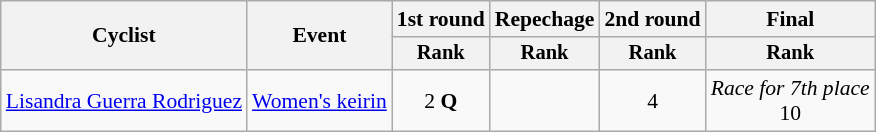<table class="wikitable" style="font-size:90%">
<tr>
<th rowspan="2">Cyclist</th>
<th rowspan="2">Event</th>
<th>1st round</th>
<th>Repechage</th>
<th>2nd round</th>
<th>Final</th>
</tr>
<tr style="font-size:95%">
<th>Rank</th>
<th>Rank</th>
<th>Rank</th>
<th>Rank</th>
</tr>
<tr align=center>
<td align=left><a href='#'>Lisandra Guerra Rodriguez</a></td>
<td align=left><a href='#'>Women's keirin</a></td>
<td>2 <strong>Q</strong></td>
<td></td>
<td>4</td>
<td><em>Race for 7th place</em><br>10</td>
</tr>
</table>
